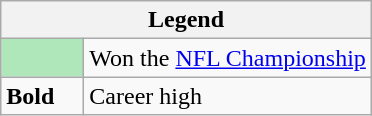<table class="wikitable mw-collapsible">
<tr>
<th colspan="2">Legend</th>
</tr>
<tr>
<td style="background:#afe6ba; width:3em;"></td>
<td>Won the <a href='#'>NFL Championship</a></td>
</tr>
<tr>
<td><strong>Bold</strong></td>
<td>Career high</td>
</tr>
</table>
